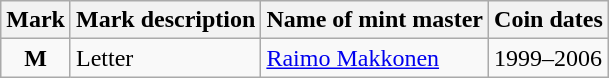<table class="wikitable">
<tr>
<th>Mark</th>
<th>Mark description</th>
<th>Name of mint master</th>
<th>Coin dates</th>
</tr>
<tr>
<td style="text-align:center"><strong>M</strong></td>
<td>Letter</td>
<td><a href='#'>Raimo Makkonen</a></td>
<td>1999–2006</td>
</tr>
</table>
